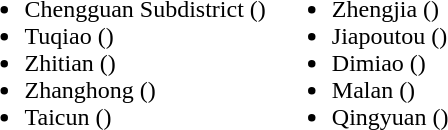<table>
<tr>
<td valign="top"><br><ul><li>Chengguan Subdistrict ()</li><li>Tuqiao ()</li><li>Zhitian ()</li><li>Zhanghong ()</li><li>Taicun ()</li></ul></td>
<td valign="top"><br><ul><li>Zhengjia ()</li><li>Jiapoutou ()</li><li>Dimiao ()</li><li>Malan ()</li><li>Qingyuan ()</li></ul></td>
</tr>
</table>
